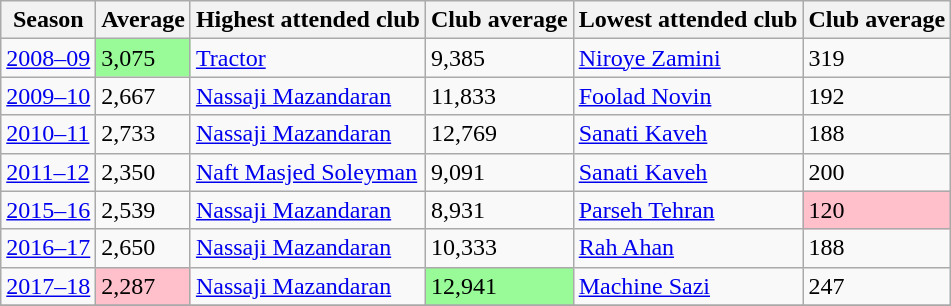<table class="wikitable sortable">
<tr>
<th>Season</th>
<th>Average</th>
<th>Highest attended club</th>
<th>Club average</th>
<th>Lowest attended club</th>
<th>Club average</th>
</tr>
<tr>
<td><a href='#'>2008–09</a></td>
<td bgcolor=PaleGreen>3,075</td>
<td><a href='#'>Tractor</a></td>
<td>9,385</td>
<td><a href='#'>Niroye Zamini</a></td>
<td>319</td>
</tr>
<tr>
<td><a href='#'>2009–10</a></td>
<td>2,667</td>
<td><a href='#'>Nassaji Mazandaran</a></td>
<td>11,833</td>
<td><a href='#'>Foolad Novin</a></td>
<td>192</td>
</tr>
<tr>
<td><a href='#'>2010–11</a></td>
<td>2,733</td>
<td><a href='#'>Nassaji Mazandaran</a></td>
<td>12,769</td>
<td><a href='#'>Sanati Kaveh</a></td>
<td>188</td>
</tr>
<tr>
<td><a href='#'>2011–12</a></td>
<td>2,350</td>
<td><a href='#'>Naft Masjed Soleyman</a></td>
<td>9,091</td>
<td><a href='#'>Sanati Kaveh</a></td>
<td>200</td>
</tr>
<tr>
<td><a href='#'>2015–16</a></td>
<td>2,539</td>
<td><a href='#'>Nassaji Mazandaran</a></td>
<td>8,931</td>
<td><a href='#'>Parseh Tehran</a></td>
<td bgcolor=Pink>120</td>
</tr>
<tr>
<td><a href='#'>2016–17</a></td>
<td>2,650</td>
<td><a href='#'>Nassaji Mazandaran</a></td>
<td>10,333</td>
<td><a href='#'>Rah Ahan</a></td>
<td>188</td>
</tr>
<tr>
<td><a href='#'>2017–18</a></td>
<td bgcolor=Pink>2,287</td>
<td><a href='#'>Nassaji Mazandaran</a></td>
<td bgcolor=PaleGreen>12,941</td>
<td><a href='#'>Machine Sazi</a></td>
<td>247</td>
</tr>
<tr>
</tr>
</table>
